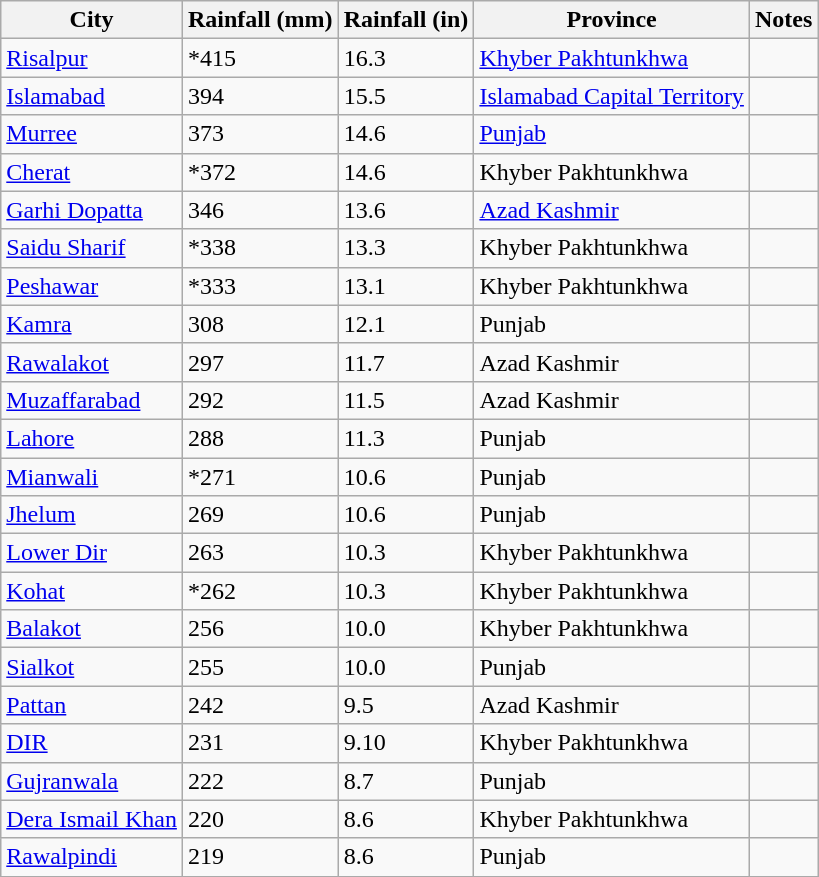<table class="sortable wikitable">
<tr>
<th>City</th>
<th>Rainfall (mm)</th>
<th>Rainfall (in)</th>
<th>Province</th>
<th>Notes</th>
</tr>
<tr>
<td><a href='#'>Risalpur</a></td>
<td>*415</td>
<td>16.3</td>
<td><a href='#'>Khyber Pakhtunkhwa</a></td>
<td></td>
</tr>
<tr>
<td><a href='#'>Islamabad</a></td>
<td>394</td>
<td>15.5</td>
<td><a href='#'>Islamabad Capital Territory</a></td>
<td></td>
</tr>
<tr>
<td><a href='#'>Murree</a></td>
<td>373</td>
<td>14.6</td>
<td><a href='#'>Punjab</a></td>
<td></td>
</tr>
<tr>
<td><a href='#'>Cherat</a></td>
<td>*372</td>
<td>14.6</td>
<td>Khyber Pakhtunkhwa</td>
<td></td>
</tr>
<tr>
<td><a href='#'>Garhi Dopatta</a></td>
<td>346</td>
<td>13.6</td>
<td><a href='#'>Azad Kashmir</a></td>
<td></td>
</tr>
<tr>
<td><a href='#'>Saidu Sharif</a></td>
<td>*338</td>
<td>13.3</td>
<td>Khyber Pakhtunkhwa</td>
<td></td>
</tr>
<tr>
<td><a href='#'>Peshawar</a></td>
<td>*333</td>
<td>13.1</td>
<td>Khyber Pakhtunkhwa</td>
<td></td>
</tr>
<tr>
<td><a href='#'>Kamra</a></td>
<td>308</td>
<td>12.1</td>
<td>Punjab</td>
<td></td>
</tr>
<tr>
<td><a href='#'>Rawalakot</a></td>
<td>297</td>
<td>11.7</td>
<td>Azad Kashmir</td>
<td></td>
</tr>
<tr>
<td><a href='#'>Muzaffarabad</a></td>
<td>292</td>
<td>11.5</td>
<td>Azad Kashmir</td>
<td></td>
</tr>
<tr>
<td><a href='#'>Lahore</a></td>
<td>288</td>
<td>11.3</td>
<td>Punjab</td>
<td></td>
</tr>
<tr>
<td><a href='#'>Mianwali</a></td>
<td>*271</td>
<td>10.6</td>
<td>Punjab</td>
<td></td>
</tr>
<tr>
<td><a href='#'>Jhelum</a></td>
<td>269</td>
<td>10.6</td>
<td>Punjab</td>
<td></td>
</tr>
<tr>
<td><a href='#'>Lower Dir</a></td>
<td>263</td>
<td>10.3</td>
<td>Khyber Pakhtunkhwa</td>
<td></td>
</tr>
<tr>
<td><a href='#'>Kohat</a></td>
<td>*262</td>
<td>10.3</td>
<td>Khyber Pakhtunkhwa</td>
<td></td>
</tr>
<tr>
<td><a href='#'>Balakot</a></td>
<td>256</td>
<td>10.0</td>
<td>Khyber Pakhtunkhwa</td>
<td></td>
</tr>
<tr>
<td><a href='#'>Sialkot</a></td>
<td>255</td>
<td>10.0</td>
<td>Punjab</td>
<td></td>
</tr>
<tr>
<td><a href='#'>Pattan</a></td>
<td>242</td>
<td>9.5</td>
<td>Azad Kashmir</td>
<td></td>
</tr>
<tr>
<td><a href='#'>DIR</a></td>
<td>231</td>
<td>9.10</td>
<td>Khyber Pakhtunkhwa</td>
<td></td>
</tr>
<tr>
<td><a href='#'>Gujranwala</a></td>
<td>222</td>
<td>8.7</td>
<td>Punjab</td>
<td></td>
</tr>
<tr>
<td><a href='#'>Dera Ismail Khan</a></td>
<td>220</td>
<td>8.6</td>
<td>Khyber Pakhtunkhwa</td>
<td></td>
</tr>
<tr>
<td><a href='#'>Rawalpindi</a></td>
<td>219</td>
<td>8.6</td>
<td>Punjab</td>
<td></td>
</tr>
</table>
